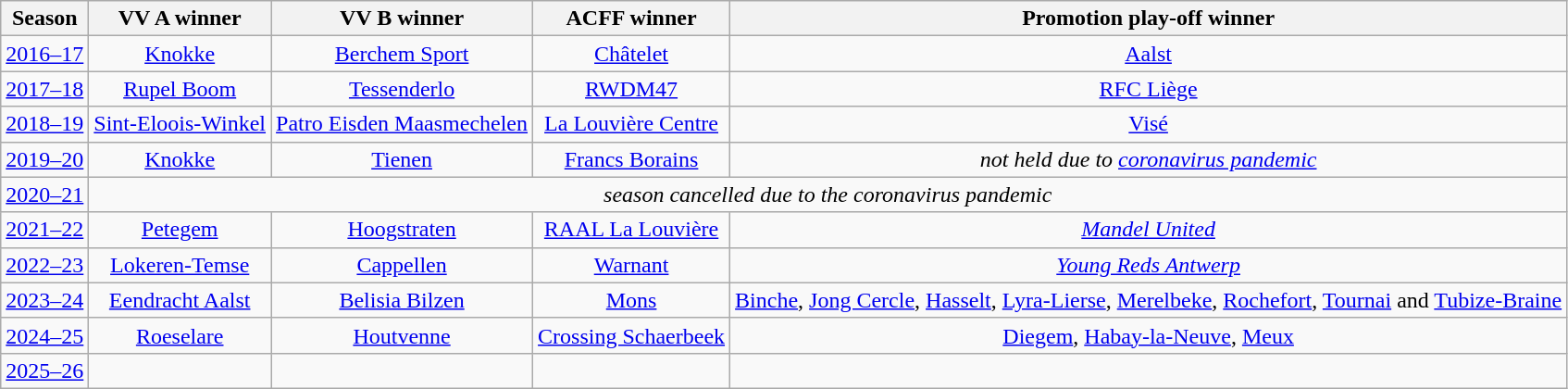<table class="wikitable sortable" style="text-align:center;">
<tr>
<th>Season</th>
<th>VV A winner</th>
<th>VV B winner</th>
<th>ACFF winner</th>
<th>Promotion play-off winner</th>
</tr>
<tr>
<td><a href='#'>2016–17</a></td>
<td><a href='#'>Knokke</a></td>
<td><a href='#'>Berchem Sport</a></td>
<td><a href='#'>Châtelet</a></td>
<td><a href='#'>Aalst</a></td>
</tr>
<tr>
<td><a href='#'>2017–18</a></td>
<td><a href='#'>Rupel Boom</a></td>
<td><a href='#'>Tessenderlo</a></td>
<td><a href='#'>RWDM47</a></td>
<td><a href='#'>RFC Liège</a></td>
</tr>
<tr>
<td><a href='#'>2018–19</a></td>
<td><a href='#'>Sint-Eloois-Winkel</a></td>
<td><a href='#'>Patro Eisden Maasmechelen</a></td>
<td><a href='#'>La Louvière Centre</a></td>
<td><a href='#'>Visé</a></td>
</tr>
<tr>
<td><a href='#'>2019–20</a></td>
<td><a href='#'>Knokke</a></td>
<td><a href='#'>Tienen</a></td>
<td><a href='#'>Francs Borains</a></td>
<td><em>not held due to <a href='#'>coronavirus pandemic</a></em></td>
</tr>
<tr>
<td><a href='#'>2020–21</a></td>
<td colspan=4><em>season cancelled due to the coronavirus pandemic</em></td>
</tr>
<tr>
<td><a href='#'>2021–22</a></td>
<td><a href='#'>Petegem</a></td>
<td><a href='#'>Hoogstraten</a></td>
<td><a href='#'>RAAL La Louvière</a></td>
<td><em><a href='#'>Mandel United</a></em></td>
</tr>
<tr>
<td><a href='#'>2022–23</a></td>
<td><a href='#'>Lokeren-Temse</a></td>
<td><a href='#'>Cappellen</a></td>
<td><a href='#'>Warnant</a></td>
<td><em><a href='#'>Young Reds Antwerp</a></em></td>
</tr>
<tr>
<td><a href='#'>2023–24</a></td>
<td><a href='#'>Eendracht Aalst</a></td>
<td><a href='#'>Belisia Bilzen</a></td>
<td><a href='#'>Mons</a></td>
<td><a href='#'>Binche</a>, <a href='#'>Jong Cercle</a>, <a href='#'>Hasselt</a>, <a href='#'>Lyra-Lierse</a>, <a href='#'>Merelbeke</a>, <a href='#'>Rochefort</a>, <a href='#'>Tournai</a> and <a href='#'>Tubize-Braine</a></td>
</tr>
<tr>
<td><a href='#'>2024–25</a></td>
<td><a href='#'>Roeselare</a></td>
<td><a href='#'>Houtvenne</a></td>
<td><a href='#'>Crossing Schaerbeek</a></td>
<td><a href='#'>Diegem</a>, <a href='#'>Habay-la-Neuve</a>, <a href='#'>Meux</a></td>
</tr>
<tr>
<td><a href='#'>2025–26</a></td>
<td></td>
<td></td>
<td></td>
<td></td>
</tr>
</table>
